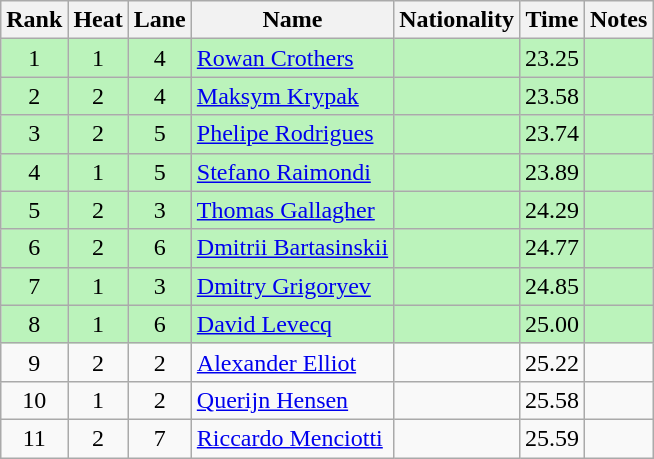<table class="wikitable sortable" style="text-align:center">
<tr>
<th>Rank</th>
<th>Heat</th>
<th>Lane</th>
<th>Name</th>
<th>Nationality</th>
<th>Time</th>
<th>Notes</th>
</tr>
<tr bgcolor=bbf3bb>
<td>1</td>
<td>1</td>
<td>4</td>
<td align=left><a href='#'>Rowan Crothers</a></td>
<td align=left></td>
<td>23.25</td>
<td></td>
</tr>
<tr bgcolor=bbf3bb>
<td>2</td>
<td>2</td>
<td>4</td>
<td align=left><a href='#'>Maksym Krypak</a></td>
<td align=left></td>
<td>23.58</td>
<td></td>
</tr>
<tr bgcolor=bbf3bb>
<td>3</td>
<td>2</td>
<td>5</td>
<td align=left><a href='#'>Phelipe Rodrigues</a></td>
<td align=left></td>
<td>23.74</td>
<td></td>
</tr>
<tr bgcolor=bbf3bb>
<td>4</td>
<td>1</td>
<td>5</td>
<td align=left><a href='#'>Stefano Raimondi</a></td>
<td align=left></td>
<td>23.89</td>
<td></td>
</tr>
<tr bgcolor=bbf3bb>
<td>5</td>
<td>2</td>
<td>3</td>
<td align=left><a href='#'>Thomas Gallagher</a></td>
<td align=left></td>
<td>24.29</td>
<td></td>
</tr>
<tr bgcolor=bbf3bb>
<td>6</td>
<td>2</td>
<td>6</td>
<td align=left><a href='#'>Dmitrii Bartasinskii</a></td>
<td align=left></td>
<td>24.77</td>
<td></td>
</tr>
<tr bgcolor=bbf3bb>
<td>7</td>
<td>1</td>
<td>3</td>
<td align=left><a href='#'>Dmitry Grigoryev</a></td>
<td align=left></td>
<td>24.85</td>
<td></td>
</tr>
<tr bgcolor=bbf3bb>
<td>8</td>
<td>1</td>
<td>6</td>
<td align=left><a href='#'>David Levecq</a></td>
<td align=left></td>
<td>25.00</td>
<td></td>
</tr>
<tr>
<td>9</td>
<td>2</td>
<td>2</td>
<td align=left><a href='#'>Alexander Elliot</a></td>
<td align=left></td>
<td>25.22</td>
<td></td>
</tr>
<tr>
<td>10</td>
<td>1</td>
<td>2</td>
<td align=left><a href='#'>Querijn Hensen</a></td>
<td align=left></td>
<td>25.58</td>
<td></td>
</tr>
<tr>
<td>11</td>
<td>2</td>
<td>7</td>
<td align=left><a href='#'>Riccardo Menciotti</a></td>
<td align=left></td>
<td>25.59</td>
<td></td>
</tr>
</table>
